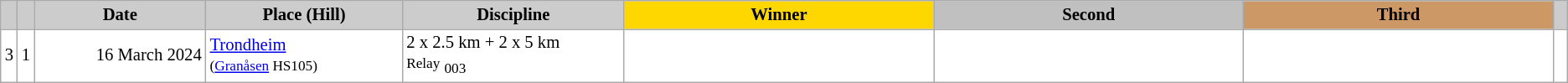<table class="wikitable plainrowheaders" style="background:#fff; font-size:86%; line-height:16px; border:grey solid 1px; border-collapse:collapse;">
<tr>
<th scope="col" style="background:#ccc; width=10 px;"></th>
<th scope="col" style="background:#ccc; width=10 px;"></th>
<th scope="col" style="background:#ccc; width:130px;">Date</th>
<th scope="col" style="background:#ccc; width:150px;">Place (Hill)</th>
<th scope="col" style="background:#ccc; width:170px;">Discipline</th>
<th scope="col" style="background:gold; width:240px;">Winner</th>
<th scope="col" style="background:silver; width:240px;">Second</th>
<th scope="col" style="background:#c96; width:240px;">Third</th>
<th scope="col" style="background:#ccc; width:5px;"></th>
</tr>
<tr>
<td align=center>3</td>
<td align=center>1</td>
<td align=right>16 March 2024</td>
<td> <a href='#'>Trondheim</a><br><small>(<a href='#'>Granåsen</a> HS105)</small></td>
<td>2 x 2.5 km + 2 x 5 km<br><small>Relay</small> <sub>003</sub></td>
<td></td>
<td></td>
<td></td>
<td></td>
</tr>
</table>
